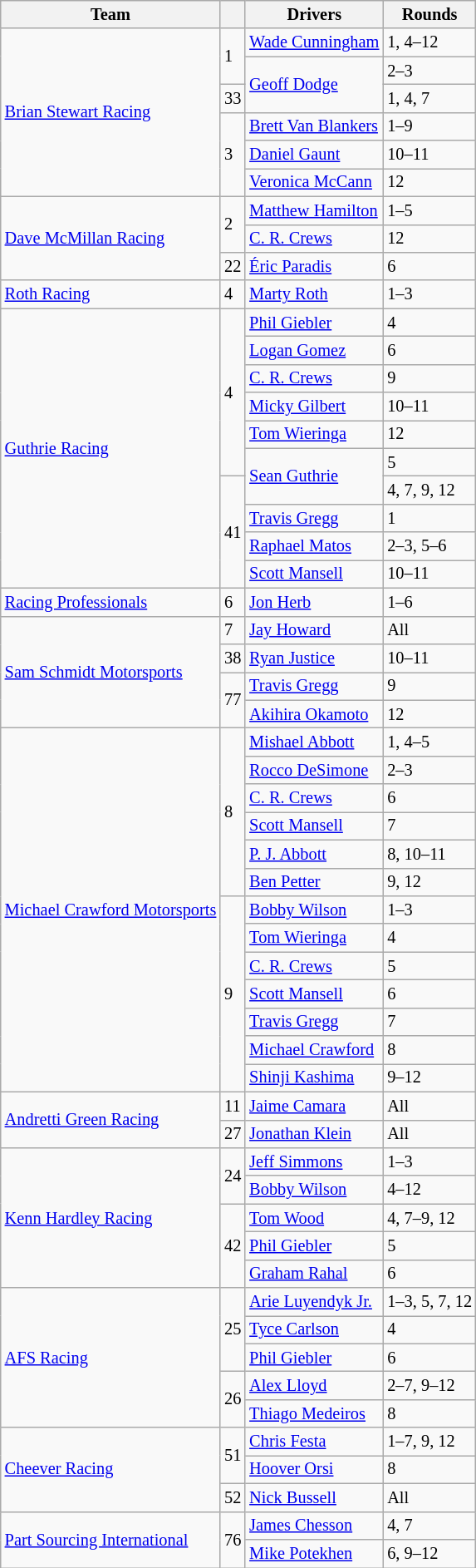<table class="wikitable sortable" style="font-size: 85%">
<tr>
<th>Team</th>
<th></th>
<th>Drivers</th>
<th>Rounds</th>
</tr>
<tr>
<td rowspan=6><a href='#'>Brian Stewart Racing</a></td>
<td rowspan=2>1</td>
<td> <a href='#'>Wade Cunningham</a></td>
<td>1, 4–12</td>
</tr>
<tr>
<td rowspan=2> <a href='#'>Geoff Dodge</a></td>
<td>2–3</td>
</tr>
<tr>
<td>33</td>
<td>1, 4, 7</td>
</tr>
<tr>
<td rowspan=3>3</td>
<td> <a href='#'>Brett Van Blankers</a></td>
<td>1–9</td>
</tr>
<tr>
<td> <a href='#'>Daniel Gaunt</a></td>
<td>10–11</td>
</tr>
<tr>
<td> <a href='#'>Veronica McCann</a></td>
<td>12</td>
</tr>
<tr>
<td rowspan=3><a href='#'>Dave McMillan Racing</a></td>
<td rowspan=2>2</td>
<td> <a href='#'>Matthew Hamilton</a></td>
<td>1–5</td>
</tr>
<tr>
<td> <a href='#'>C. R. Crews</a></td>
<td>12</td>
</tr>
<tr>
<td>22</td>
<td> <a href='#'>Éric Paradis</a></td>
<td>6</td>
</tr>
<tr>
<td><a href='#'>Roth Racing</a></td>
<td>4</td>
<td> <a href='#'>Marty Roth</a></td>
<td>1–3</td>
</tr>
<tr>
<td rowspan=10><a href='#'>Guthrie Racing</a></td>
<td rowspan=6>4</td>
<td> <a href='#'>Phil Giebler</a></td>
<td>4</td>
</tr>
<tr>
<td> <a href='#'>Logan Gomez</a></td>
<td>6</td>
</tr>
<tr>
<td> <a href='#'>C. R. Crews</a></td>
<td>9</td>
</tr>
<tr>
<td> <a href='#'>Micky Gilbert</a></td>
<td>10–11</td>
</tr>
<tr>
<td> <a href='#'>Tom Wieringa</a></td>
<td>12</td>
</tr>
<tr>
<td rowspan=2> <a href='#'>Sean Guthrie</a></td>
<td>5</td>
</tr>
<tr>
<td rowspan=4>41</td>
<td>4, 7, 9, 12</td>
</tr>
<tr>
<td> <a href='#'>Travis Gregg</a></td>
<td>1</td>
</tr>
<tr>
<td> <a href='#'>Raphael Matos</a></td>
<td>2–3, 5–6</td>
</tr>
<tr>
<td> <a href='#'>Scott Mansell</a></td>
<td>10–11</td>
</tr>
<tr>
<td><a href='#'>Racing Professionals</a></td>
<td>6</td>
<td> <a href='#'>Jon Herb</a></td>
<td>1–6</td>
</tr>
<tr>
<td rowspan=4><a href='#'>Sam Schmidt Motorsports</a></td>
<td>7</td>
<td> <a href='#'>Jay Howard</a></td>
<td>All</td>
</tr>
<tr>
<td>38</td>
<td> <a href='#'>Ryan Justice</a></td>
<td>10–11</td>
</tr>
<tr>
<td rowspan=2>77</td>
<td> <a href='#'>Travis Gregg</a></td>
<td>9</td>
</tr>
<tr>
<td> <a href='#'>Akihira Okamoto</a></td>
<td>12</td>
</tr>
<tr>
<td rowspan=13><a href='#'>Michael Crawford Motorsports</a></td>
<td rowspan=6>8</td>
<td> <a href='#'>Mishael Abbott</a></td>
<td>1, 4–5</td>
</tr>
<tr>
<td> <a href='#'>Rocco DeSimone</a></td>
<td>2–3</td>
</tr>
<tr>
<td> <a href='#'>C. R. Crews</a></td>
<td>6</td>
</tr>
<tr>
<td> <a href='#'>Scott Mansell</a></td>
<td>7</td>
</tr>
<tr>
<td> <a href='#'>P. J. Abbott</a></td>
<td>8, 10–11</td>
</tr>
<tr>
<td> <a href='#'>Ben Petter</a></td>
<td>9, 12</td>
</tr>
<tr>
<td rowspan=7>9</td>
<td> <a href='#'>Bobby Wilson</a></td>
<td>1–3</td>
</tr>
<tr>
<td> <a href='#'>Tom Wieringa</a></td>
<td>4</td>
</tr>
<tr>
<td> <a href='#'>C. R. Crews</a></td>
<td>5</td>
</tr>
<tr>
<td> <a href='#'>Scott Mansell</a></td>
<td>6</td>
</tr>
<tr>
<td> <a href='#'>Travis Gregg</a></td>
<td>7</td>
</tr>
<tr>
<td> <a href='#'>Michael Crawford</a></td>
<td>8</td>
</tr>
<tr>
<td> <a href='#'>Shinji Kashima</a></td>
<td>9–12</td>
</tr>
<tr>
<td rowspan=2><a href='#'>Andretti Green Racing</a></td>
<td>11</td>
<td> <a href='#'>Jaime Camara</a></td>
<td>All</td>
</tr>
<tr>
<td>27</td>
<td> <a href='#'>Jonathan Klein</a></td>
<td>All</td>
</tr>
<tr>
<td rowspan=5><a href='#'>Kenn Hardley Racing</a></td>
<td rowspan=2>24</td>
<td> <a href='#'>Jeff Simmons</a></td>
<td>1–3</td>
</tr>
<tr>
<td> <a href='#'>Bobby Wilson</a></td>
<td>4–12</td>
</tr>
<tr>
<td rowspan=3>42</td>
<td> <a href='#'>Tom Wood</a></td>
<td>4, 7–9, 12</td>
</tr>
<tr>
<td> <a href='#'>Phil Giebler</a></td>
<td>5</td>
</tr>
<tr>
<td> <a href='#'>Graham Rahal</a></td>
<td>6</td>
</tr>
<tr>
<td rowspan=5><a href='#'>AFS Racing</a></td>
<td rowspan=3>25</td>
<td> <a href='#'>Arie Luyendyk Jr.</a></td>
<td>1–3, 5, 7, 12</td>
</tr>
<tr>
<td> <a href='#'>Tyce Carlson</a></td>
<td>4</td>
</tr>
<tr>
<td> <a href='#'>Phil Giebler</a></td>
<td>6</td>
</tr>
<tr>
<td rowspan=2>26</td>
<td> <a href='#'>Alex Lloyd</a></td>
<td>2–7, 9–12</td>
</tr>
<tr>
<td> <a href='#'>Thiago Medeiros</a></td>
<td>8</td>
</tr>
<tr>
<td rowspan="3"><a href='#'>Cheever Racing</a></td>
<td rowspan="2">51</td>
<td> <a href='#'>Chris Festa</a></td>
<td>1–7, 9, 12</td>
</tr>
<tr>
<td> <a href='#'>Hoover Orsi</a></td>
<td>8</td>
</tr>
<tr>
<td>52</td>
<td> <a href='#'>Nick Bussell</a></td>
<td>All</td>
</tr>
<tr>
<td rowspan=2><a href='#'>Part Sourcing International</a></td>
<td rowspan=2>76</td>
<td> <a href='#'>James Chesson</a></td>
<td>4, 7</td>
</tr>
<tr>
<td> <a href='#'>Mike Potekhen</a></td>
<td>6, 9–12</td>
</tr>
</table>
